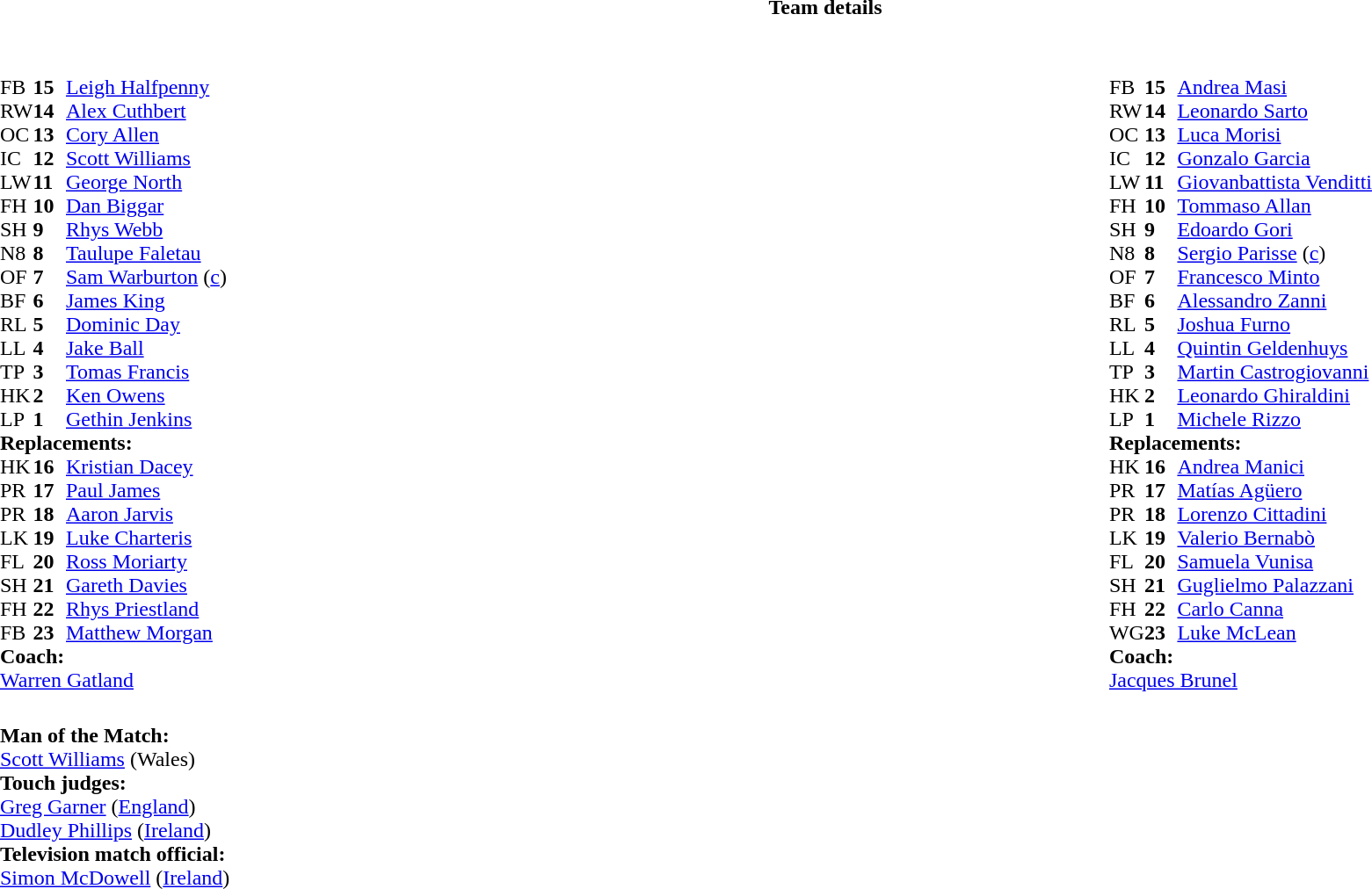<table border="0" width="100%" class="collapsible collapsed">
<tr>
<th>Team details</th>
</tr>
<tr>
<td><br><table style="width:100%;">
<tr>
<td style="vertical-align:top; width:50%"><br><table cellspacing="0" cellpadding="0">
<tr>
<th width="25"></th>
<th width="25"></th>
</tr>
<tr>
<td>FB</td>
<td><strong>15</strong></td>
<td><a href='#'>Leigh Halfpenny</a></td>
<td></td>
<td></td>
<td></td>
<td></td>
</tr>
<tr>
<td>RW</td>
<td><strong>14</strong></td>
<td><a href='#'>Alex Cuthbert</a></td>
<td></td>
<td></td>
<td></td>
</tr>
<tr>
<td>OC</td>
<td><strong>13</strong></td>
<td><a href='#'>Cory Allen</a></td>
</tr>
<tr>
<td>IC</td>
<td><strong>12</strong></td>
<td><a href='#'>Scott Williams</a></td>
</tr>
<tr>
<td>LW</td>
<td><strong>11</strong></td>
<td><a href='#'>George North</a></td>
</tr>
<tr>
<td>FH</td>
<td><strong>10</strong></td>
<td><a href='#'>Dan Biggar</a></td>
</tr>
<tr>
<td>SH</td>
<td><strong>9</strong></td>
<td><a href='#'>Rhys Webb</a></td>
<td></td>
<td></td>
</tr>
<tr>
<td>N8</td>
<td><strong>8</strong></td>
<td><a href='#'>Taulupe Faletau</a></td>
<td></td>
<td></td>
</tr>
<tr>
<td>OF</td>
<td><strong>7</strong></td>
<td><a href='#'>Sam Warburton</a> (<a href='#'>c</a>)</td>
</tr>
<tr>
<td>BF</td>
<td><strong>6</strong></td>
<td><a href='#'>James King</a></td>
</tr>
<tr>
<td>RL</td>
<td><strong>5</strong></td>
<td><a href='#'>Dominic Day</a></td>
</tr>
<tr>
<td>LL</td>
<td><strong>4</strong></td>
<td><a href='#'>Jake Ball</a></td>
<td></td>
<td></td>
</tr>
<tr>
<td>TP</td>
<td><strong>3</strong></td>
<td><a href='#'>Tomas Francis</a></td>
<td></td>
<td></td>
</tr>
<tr>
<td>HK</td>
<td><strong>2</strong></td>
<td><a href='#'>Ken Owens</a></td>
<td></td>
<td></td>
</tr>
<tr>
<td>LP</td>
<td><strong>1</strong></td>
<td><a href='#'>Gethin Jenkins</a></td>
<td></td>
<td></td>
</tr>
<tr>
<td colspan=3><strong>Replacements:</strong></td>
</tr>
<tr>
<td>HK</td>
<td><strong>16</strong></td>
<td><a href='#'>Kristian Dacey</a></td>
<td></td>
<td></td>
</tr>
<tr>
<td>PR</td>
<td><strong>17</strong></td>
<td><a href='#'>Paul James</a></td>
<td></td>
<td></td>
</tr>
<tr>
<td>PR</td>
<td><strong>18</strong></td>
<td><a href='#'>Aaron Jarvis</a></td>
<td></td>
<td></td>
</tr>
<tr>
<td>LK</td>
<td><strong>19</strong></td>
<td><a href='#'>Luke Charteris</a></td>
<td></td>
<td></td>
</tr>
<tr>
<td>FL</td>
<td><strong>20</strong></td>
<td><a href='#'>Ross Moriarty</a></td>
<td></td>
<td></td>
</tr>
<tr>
<td>SH</td>
<td><strong>21</strong></td>
<td><a href='#'>Gareth Davies</a></td>
<td></td>
<td></td>
</tr>
<tr>
<td>FH</td>
<td><strong>22</strong></td>
<td><a href='#'>Rhys Priestland</a></td>
</tr>
<tr>
<td>FB</td>
<td><strong>23</strong></td>
<td><a href='#'>Matthew Morgan</a></td>
<td></td>
<td></td>
<td></td>
<td></td>
</tr>
<tr>
<td colspan=3><strong>Coach:</strong></td>
</tr>
<tr>
<td colspan="4"> <a href='#'>Warren Gatland</a></td>
</tr>
</table>
</td>
<td valign="top"></td>
<td style="vertical-align:top; width:50%"><br><table cellspacing="0" cellpadding="0" style="margin:auto">
<tr>
<th width="25"></th>
<th width="25"></th>
</tr>
<tr>
<td>FB</td>
<td><strong>15</strong></td>
<td><a href='#'>Andrea Masi</a></td>
</tr>
<tr>
<td>RW</td>
<td><strong>14</strong></td>
<td><a href='#'>Leonardo Sarto</a></td>
</tr>
<tr>
<td>OC</td>
<td><strong>13</strong></td>
<td><a href='#'>Luca Morisi</a></td>
<td></td>
<td></td>
</tr>
<tr>
<td>IC</td>
<td><strong>12</strong></td>
<td><a href='#'>Gonzalo Garcia</a></td>
<td></td>
<td></td>
</tr>
<tr>
<td>LW</td>
<td><strong>11</strong></td>
<td><a href='#'>Giovanbattista Venditti</a></td>
</tr>
<tr>
<td>FH</td>
<td><strong>10</strong></td>
<td><a href='#'>Tommaso Allan</a></td>
<td></td>
<td></td>
</tr>
<tr>
<td>SH</td>
<td><strong>9</strong></td>
<td><a href='#'>Edoardo Gori</a></td>
</tr>
<tr>
<td>N8</td>
<td><strong>8</strong></td>
<td><a href='#'>Sergio Parisse</a> (<a href='#'>c</a>)</td>
<td></td>
<td></td>
</tr>
<tr>
<td>OF</td>
<td><strong>7</strong></td>
<td><a href='#'>Francesco Minto</a></td>
</tr>
<tr>
<td>BF</td>
<td><strong>6</strong></td>
<td><a href='#'>Alessandro Zanni</a></td>
</tr>
<tr>
<td>RL</td>
<td><strong>5</strong></td>
<td><a href='#'>Joshua Furno</a></td>
<td></td>
<td></td>
</tr>
<tr>
<td>LL</td>
<td><strong>4</strong></td>
<td><a href='#'>Quintin Geldenhuys</a></td>
</tr>
<tr>
<td>TP</td>
<td><strong>3</strong></td>
<td><a href='#'>Martin Castrogiovanni</a></td>
<td></td>
<td></td>
</tr>
<tr>
<td>HK</td>
<td><strong>2</strong></td>
<td><a href='#'>Leonardo Ghiraldini</a></td>
<td></td>
<td></td>
</tr>
<tr>
<td>LP</td>
<td><strong>1</strong></td>
<td><a href='#'>Michele Rizzo</a></td>
<td></td>
<td></td>
</tr>
<tr>
<td colspan=3><strong>Replacements:</strong></td>
</tr>
<tr>
<td>HK</td>
<td><strong>16</strong></td>
<td><a href='#'>Andrea Manici</a></td>
<td></td>
<td></td>
</tr>
<tr>
<td>PR</td>
<td><strong>17</strong></td>
<td><a href='#'>Matías Agüero</a></td>
<td></td>
<td></td>
</tr>
<tr>
<td>PR</td>
<td><strong>18</strong></td>
<td><a href='#'>Lorenzo Cittadini</a></td>
<td></td>
<td></td>
</tr>
<tr>
<td>LK</td>
<td><strong>19</strong></td>
<td><a href='#'>Valerio Bernabò</a></td>
<td></td>
<td></td>
</tr>
<tr>
<td>FL</td>
<td><strong>20</strong></td>
<td><a href='#'>Samuela Vunisa</a></td>
<td></td>
<td></td>
</tr>
<tr>
<td>SH</td>
<td><strong>21</strong></td>
<td><a href='#'>Guglielmo Palazzani</a></td>
<td></td>
<td></td>
</tr>
<tr>
<td>FH</td>
<td><strong>22</strong></td>
<td><a href='#'>Carlo Canna</a></td>
<td></td>
<td></td>
</tr>
<tr>
<td>WG</td>
<td><strong>23</strong></td>
<td><a href='#'>Luke McLean</a></td>
<td></td>
<td></td>
</tr>
<tr>
<td colspan=3><strong>Coach:</strong></td>
</tr>
<tr>
<td colspan="4"> <a href='#'>Jacques Brunel</a></td>
</tr>
</table>
</td>
</tr>
</table>
<table style="width:100%">
<tr>
<td><br><strong>Man of the Match:</strong>
<br><a href='#'>Scott Williams</a> (Wales)<br><strong>Touch judges:</strong>
<br><a href='#'>Greg Garner</a> (<a href='#'>England</a>)
<br><a href='#'>Dudley Phillips</a> (<a href='#'>Ireland</a>)
<br><strong>Television match official:</strong>
<br><a href='#'>Simon McDowell</a> (<a href='#'>Ireland</a>)</td>
</tr>
</table>
</td>
</tr>
</table>
